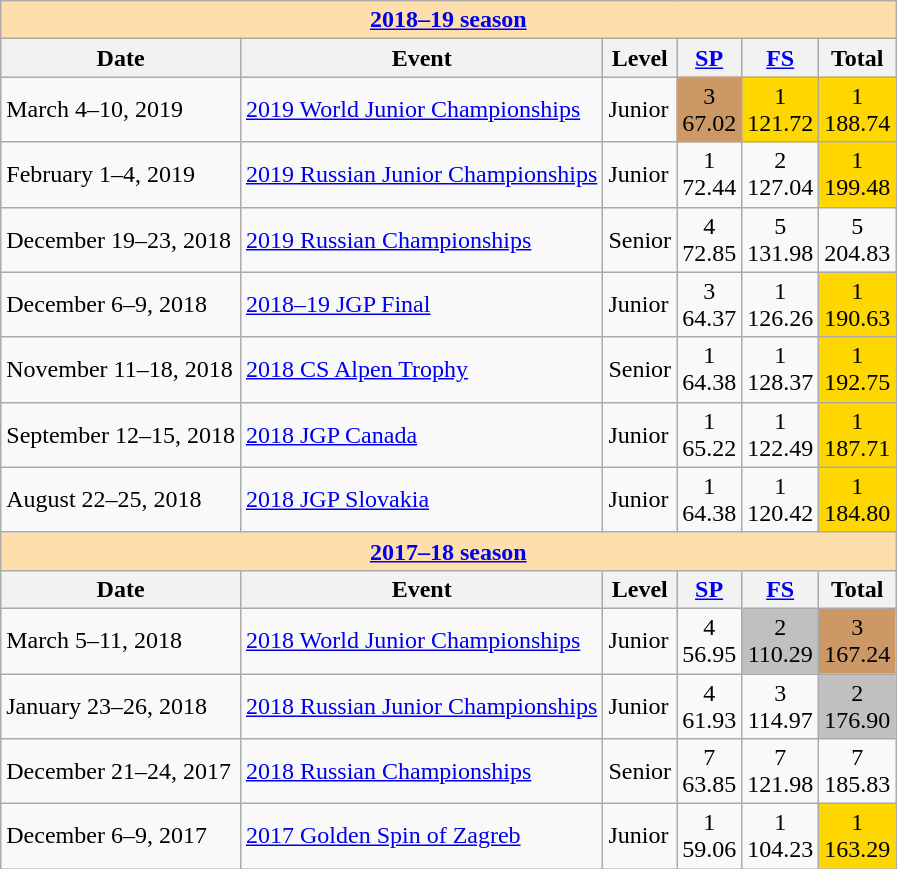<table class="wikitable">
<tr>
<td style="background-color: #ffdead; " colspan=6 align=center><a href='#'><strong>2018–19 season</strong></a></td>
</tr>
<tr>
<th>Date</th>
<th>Event</th>
<th>Level</th>
<th><a href='#'>SP</a></th>
<th><a href='#'>FS</a></th>
<th>Total</th>
</tr>
<tr>
<td>March 4–10, 2019</td>
<td><a href='#'>2019 World Junior Championships</a></td>
<td>Junior</td>
<td align=center bgcolor=cc9966>3 <br> 67.02</td>
<td align=center bgcolor=gold>1 <br> 121.72</td>
<td align=center bgcolor=gold>1 <br> 188.74</td>
</tr>
<tr>
<td>February 1–4, 2019</td>
<td><a href='#'>2019 Russian Junior Championships</a></td>
<td>Junior</td>
<td align=center>1 <br> 72.44</td>
<td align=center>2 <br> 127.04</td>
<td align=center bgcolor=gold>1 <br> 199.48</td>
</tr>
<tr>
<td>December 19–23, 2018</td>
<td><a href='#'>2019 Russian Championships</a></td>
<td>Senior</td>
<td align=center>4 <br> 72.85</td>
<td align=center>5 <br> 131.98</td>
<td align=center>5 <br> 204.83</td>
</tr>
<tr>
<td>December 6–9, 2018</td>
<td><a href='#'>2018–19 JGP Final</a></td>
<td>Junior</td>
<td align=center>3 <br> 64.37</td>
<td align=center>1 <br> 126.26</td>
<td align=center bgcolor=gold>1 <br> 190.63</td>
</tr>
<tr>
<td>November 11–18, 2018</td>
<td><a href='#'>2018 CS Alpen Trophy</a></td>
<td>Senior</td>
<td align=center>1 <br> 64.38</td>
<td align=center>1 <br> 128.37</td>
<td align=center bgcolor=gold>1 <br> 192.75</td>
</tr>
<tr>
<td>September 12–15, 2018</td>
<td><a href='#'>2018 JGP Canada</a></td>
<td>Junior</td>
<td align=center>1 <br> 65.22</td>
<td align=center>1 <br> 122.49</td>
<td align=center bgcolor=gold>1 <br> 187.71</td>
</tr>
<tr>
<td>August 22–25, 2018</td>
<td><a href='#'>2018 JGP Slovakia</a></td>
<td>Junior</td>
<td align=center>1 <br> 64.38</td>
<td align=center>1 <br> 120.42</td>
<td align=center bgcolor=gold>1 <br> 184.80</td>
</tr>
<tr>
<td style="background-color: #ffdead; " colspan=6 align=center><a href='#'><strong>2017–18 season</strong></a></td>
</tr>
<tr>
<th>Date</th>
<th>Event</th>
<th>Level</th>
<th><a href='#'>SP</a></th>
<th><a href='#'>FS</a></th>
<th>Total</th>
</tr>
<tr>
<td>March 5–11, 2018</td>
<td><a href='#'>2018 World Junior Championships</a></td>
<td>Junior</td>
<td align=center>4 <br> 56.95</td>
<td align=center bgcolor=silver>2 <br> 110.29</td>
<td align=center bgcolor=cc9966>3 <br> 167.24</td>
</tr>
<tr>
<td>January 23–26, 2018</td>
<td><a href='#'>2018 Russian Junior Championships</a></td>
<td>Junior</td>
<td align=center>4 <br> 61.93</td>
<td align=center>3 <br> 114.97</td>
<td align=center bgcolor=silver>2 <br> 176.90</td>
</tr>
<tr>
<td>December 21–24, 2017</td>
<td><a href='#'>2018 Russian Championships</a></td>
<td>Senior</td>
<td align=center>7 <br> 63.85</td>
<td align=center>7 <br> 121.98</td>
<td align=center>7 <br> 185.83</td>
</tr>
<tr>
<td>December 6–9, 2017</td>
<td><a href='#'>2017 Golden Spin of Zagreb</a></td>
<td>Junior</td>
<td align=center>1 <br> 59.06</td>
<td align=center>1 <br> 104.23</td>
<td align=center bgcolor=gold>1 <br> 163.29</td>
</tr>
</table>
